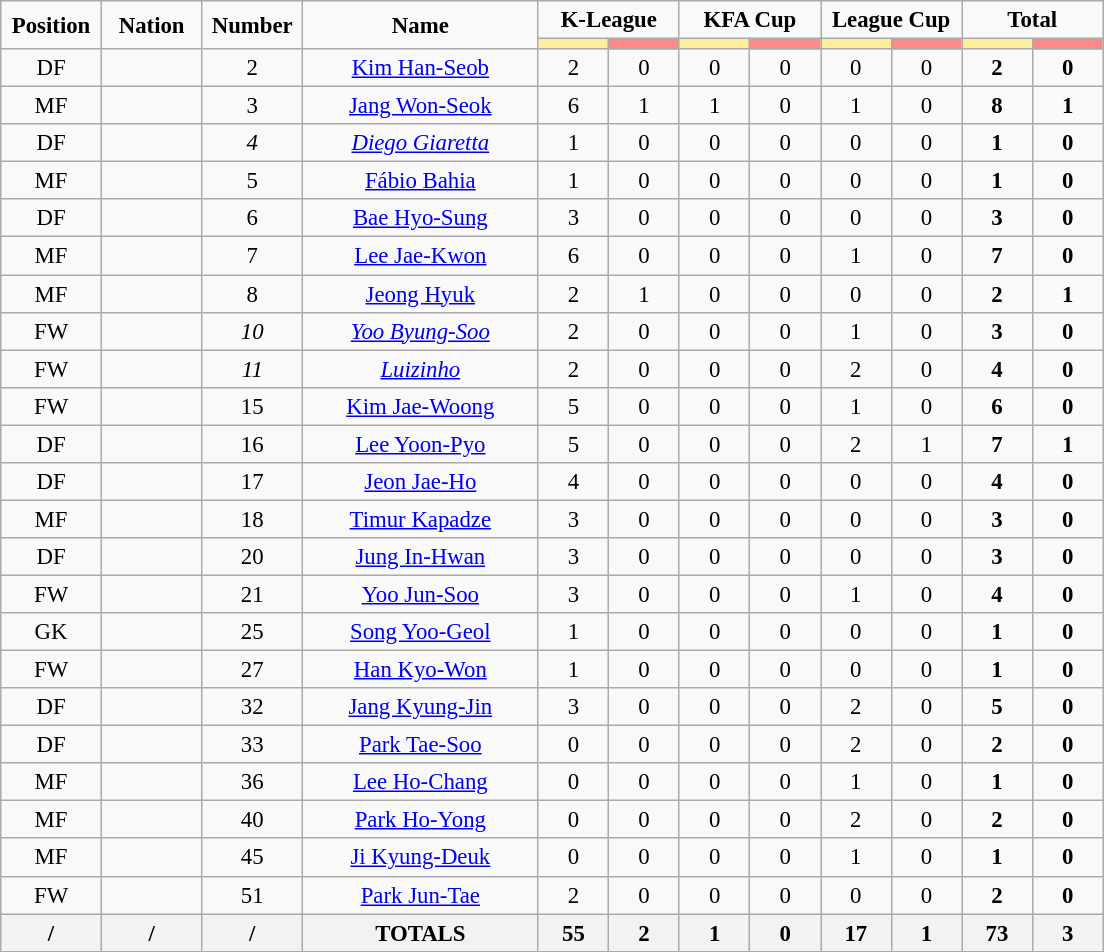<table class="wikitable" style="font-size: 95%; text-align: center;">
<tr>
<td rowspan="2" width="60" align="center"><strong>Position</strong></td>
<td rowspan="2" width="60" align="center"><strong>Nation</strong></td>
<td rowspan="2" width="60" align="center"><strong>Number</strong></td>
<td rowspan="2" width="150" align="center"><strong>Name</strong></td>
<td colspan="2" width="80" align="center"><strong>K-League</strong></td>
<td colspan="2" width="80" align="center"><strong>KFA Cup</strong></td>
<td colspan="2" width="80" align="center"><strong>League Cup</strong></td>
<td colspan="2" width="80" align="center"><strong>Total</strong></td>
</tr>
<tr>
<th width="40" style="background: #FFEE99"></th>
<th width="40" style="background: #FF8888"></th>
<th width="40" style="background: #FFEE99"></th>
<th width="40" style="background: #FF8888"></th>
<th width="40" style="background: #FFEE99"></th>
<th width="40" style="background: #FF8888"></th>
<th width="40" style="background: #FFEE99"></th>
<th width="40" style="background: #FF8888"></th>
</tr>
<tr>
<td>DF</td>
<td></td>
<td>2</td>
<td><a href='#'>Kim Han-Seob</a></td>
<td>2</td>
<td>0</td>
<td>0</td>
<td>0</td>
<td>0</td>
<td>0</td>
<td><strong>2</strong></td>
<td><strong>0</strong></td>
</tr>
<tr>
<td>MF</td>
<td></td>
<td>3</td>
<td><a href='#'>Jang Won-Seok</a></td>
<td>6</td>
<td>1</td>
<td>1</td>
<td>0</td>
<td>1</td>
<td>0</td>
<td><strong>8</strong></td>
<td><strong>1</strong></td>
</tr>
<tr>
<td>DF</td>
<td></td>
<td><em>4</em></td>
<td><em><a href='#'>Diego Giaretta</a></em></td>
<td>1</td>
<td>0</td>
<td>0</td>
<td>0</td>
<td>0</td>
<td>0</td>
<td><strong>1</strong></td>
<td><strong>0</strong></td>
</tr>
<tr>
<td>MF</td>
<td></td>
<td>5</td>
<td><a href='#'>Fábio Bahia</a></td>
<td>1</td>
<td>0</td>
<td>0</td>
<td>0</td>
<td>0</td>
<td>0</td>
<td><strong>1</strong></td>
<td><strong>0</strong></td>
</tr>
<tr>
<td>DF</td>
<td></td>
<td>6</td>
<td><a href='#'>Bae Hyo-Sung</a></td>
<td>3</td>
<td>0</td>
<td>0</td>
<td>0</td>
<td>0</td>
<td>0</td>
<td><strong>3</strong></td>
<td><strong>0</strong></td>
</tr>
<tr>
<td>MF</td>
<td></td>
<td>7</td>
<td><a href='#'>Lee Jae-Kwon</a></td>
<td>6</td>
<td>0</td>
<td>0</td>
<td>0</td>
<td>1</td>
<td>0</td>
<td><strong>7</strong></td>
<td><strong>0</strong></td>
</tr>
<tr>
<td>MF</td>
<td></td>
<td>8</td>
<td><a href='#'>Jeong Hyuk</a></td>
<td>2</td>
<td>1</td>
<td>0</td>
<td>0</td>
<td>0</td>
<td>0</td>
<td><strong>2</strong></td>
<td><strong>1</strong></td>
</tr>
<tr>
<td>FW</td>
<td></td>
<td><em>10</em></td>
<td><em><a href='#'>Yoo Byung-Soo</a></em></td>
<td>2</td>
<td>0</td>
<td>0</td>
<td>0</td>
<td>1</td>
<td>0</td>
<td><strong>3</strong></td>
<td><strong>0</strong></td>
</tr>
<tr>
<td>FW</td>
<td></td>
<td><em>11</em></td>
<td><em><a href='#'>Luizinho</a></em></td>
<td>2</td>
<td>0</td>
<td>0</td>
<td>0</td>
<td>2</td>
<td>0</td>
<td><strong>4</strong></td>
<td><strong>0</strong></td>
</tr>
<tr>
<td>FW</td>
<td></td>
<td>15</td>
<td><a href='#'>Kim Jae-Woong</a></td>
<td>5</td>
<td>0</td>
<td>0</td>
<td>0</td>
<td>1</td>
<td>0</td>
<td><strong>6</strong></td>
<td><strong>0</strong></td>
</tr>
<tr>
<td>DF</td>
<td></td>
<td>16</td>
<td><a href='#'>Lee Yoon-Pyo</a></td>
<td>5</td>
<td>0</td>
<td>0</td>
<td>0</td>
<td>2</td>
<td>1</td>
<td><strong>7</strong></td>
<td><strong>1</strong></td>
</tr>
<tr>
<td>DF</td>
<td></td>
<td>17</td>
<td><a href='#'>Jeon Jae-Ho</a></td>
<td>4</td>
<td>0</td>
<td>0</td>
<td>0</td>
<td>0</td>
<td>0</td>
<td><strong>4</strong></td>
<td><strong>0</strong></td>
</tr>
<tr>
<td>MF</td>
<td></td>
<td>18</td>
<td><a href='#'>Timur Kapadze</a></td>
<td>3</td>
<td>0</td>
<td>0</td>
<td>0</td>
<td>0</td>
<td>0</td>
<td><strong>3</strong></td>
<td><strong>0</strong></td>
</tr>
<tr>
<td>DF</td>
<td></td>
<td>20</td>
<td><a href='#'>Jung In-Hwan</a></td>
<td>3</td>
<td>0</td>
<td>0</td>
<td>0</td>
<td>0</td>
<td>0</td>
<td><strong>3</strong></td>
<td><strong>0</strong></td>
</tr>
<tr>
<td>FW</td>
<td></td>
<td>21</td>
<td><a href='#'>Yoo Jun-Soo</a></td>
<td>3</td>
<td>0</td>
<td>0</td>
<td>0</td>
<td>1</td>
<td>0</td>
<td><strong>4</strong></td>
<td><strong>0</strong></td>
</tr>
<tr>
<td>GK</td>
<td></td>
<td>25</td>
<td><a href='#'>Song Yoo-Geol</a></td>
<td>1</td>
<td>0</td>
<td>0</td>
<td>0</td>
<td>0</td>
<td>0</td>
<td><strong>1</strong></td>
<td><strong>0</strong></td>
</tr>
<tr>
<td>FW</td>
<td></td>
<td>27</td>
<td><a href='#'>Han Kyo-Won</a></td>
<td>1</td>
<td>0</td>
<td>0</td>
<td>0</td>
<td>0</td>
<td>0</td>
<td><strong>1</strong></td>
<td><strong>0</strong></td>
</tr>
<tr>
<td>DF</td>
<td></td>
<td>32</td>
<td><a href='#'>Jang Kyung-Jin</a></td>
<td>3</td>
<td>0</td>
<td>0</td>
<td>0</td>
<td>2</td>
<td>0</td>
<td><strong>5</strong></td>
<td><strong>0</strong></td>
</tr>
<tr>
<td>DF</td>
<td></td>
<td>33</td>
<td><a href='#'>Park Tae-Soo</a></td>
<td>0</td>
<td>0</td>
<td>0</td>
<td>0</td>
<td>2</td>
<td>0</td>
<td><strong>2</strong></td>
<td><strong>0</strong></td>
</tr>
<tr>
<td>MF</td>
<td></td>
<td>36</td>
<td><a href='#'>Lee Ho-Chang</a></td>
<td>0</td>
<td>0</td>
<td>0</td>
<td>0</td>
<td>1</td>
<td>0</td>
<td><strong>1</strong></td>
<td><strong>0</strong></td>
</tr>
<tr>
<td>MF</td>
<td></td>
<td>40</td>
<td><a href='#'>Park Ho-Yong</a></td>
<td>0</td>
<td>0</td>
<td>0</td>
<td>0</td>
<td>2</td>
<td>0</td>
<td><strong>2</strong></td>
<td><strong>0</strong></td>
</tr>
<tr>
<td>MF</td>
<td></td>
<td>45</td>
<td><a href='#'>Ji Kyung-Deuk</a></td>
<td>0</td>
<td>0</td>
<td>0</td>
<td>0</td>
<td>1</td>
<td>0</td>
<td><strong>1</strong></td>
<td><strong>0</strong></td>
</tr>
<tr>
<td>FW</td>
<td></td>
<td>51</td>
<td><a href='#'>Park Jun-Tae</a></td>
<td>2</td>
<td>0</td>
<td>0</td>
<td>0</td>
<td>0</td>
<td>0</td>
<td><strong>2</strong></td>
<td><strong>0</strong></td>
</tr>
<tr>
<th>/</th>
<th>/</th>
<th>/</th>
<th>TOTALS</th>
<th>55</th>
<th>2</th>
<th>1</th>
<th>0</th>
<th>17</th>
<th>1</th>
<th>73</th>
<th>3</th>
</tr>
</table>
